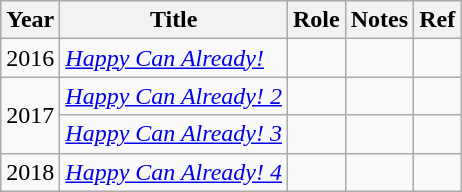<table class="wikitable sortable">
<tr>
<th>Year</th>
<th>Title</th>
<th>Role</th>
<th class="unsortable">Notes</th>
<th class="unsortable">Ref</th>
</tr>
<tr>
<td>2016</td>
<td><em><a href='#'>Happy Can Already!</a></em></td>
<td></td>
<td></td>
<td></td>
</tr>
<tr>
<td rowspan=2>2017</td>
<td><em><a href='#'>Happy Can Already! 2</a></em></td>
<td></td>
<td></td>
<td></td>
</tr>
<tr>
<td><em><a href='#'>Happy Can Already! 3</a></em></td>
<td></td>
<td></td>
<td></td>
</tr>
<tr>
<td>2018</td>
<td><em><a href='#'>Happy Can Already! 4</a></em></td>
<td></td>
<td></td>
<td></td>
</tr>
</table>
